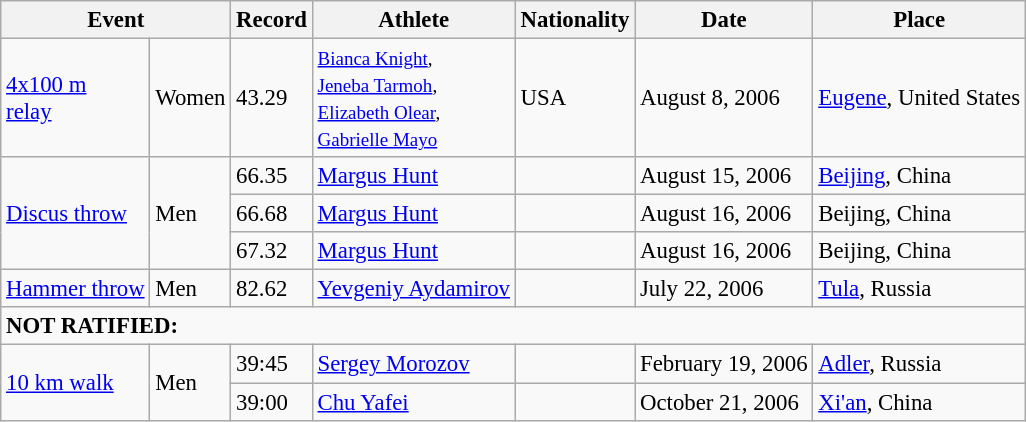<table class="wikitable" style="font-size:95%;">
<tr>
<th colspan=2>Event</th>
<th>Record</th>
<th>Athlete</th>
<th>Nationality</th>
<th>Date</th>
<th>Place</th>
</tr>
<tr>
<td><a href='#'>4x100 m<br>relay</a></td>
<td>Women</td>
<td>43.29</td>
<td><small><a href='#'>Bianca Knight</a>,<br><a href='#'>Jeneba Tarmoh</a>,<br><a href='#'>Elizabeth Olear</a>,<br><a href='#'>Gabrielle Mayo</a></small></td>
<td>USA</td>
<td>August 8, 2006</td>
<td><a href='#'>Eugene</a>, United States</td>
</tr>
<tr>
<td rowspan="3"><a href='#'>Discus throw</a></td>
<td rowspan="3">Men</td>
<td>66.35</td>
<td><a href='#'>Margus Hunt</a></td>
<td></td>
<td>August 15, 2006</td>
<td><a href='#'>Beijing</a>, China</td>
</tr>
<tr>
<td>66.68</td>
<td><a href='#'>Margus Hunt</a></td>
<td></td>
<td>August 16, 2006</td>
<td>Beijing, China</td>
</tr>
<tr>
<td>67.32</td>
<td><a href='#'>Margus Hunt</a></td>
<td></td>
<td>August 16, 2006</td>
<td>Beijing, China</td>
</tr>
<tr>
<td><a href='#'>Hammer throw</a></td>
<td>Men</td>
<td>82.62</td>
<td><a href='#'>Yevgeniy Aydamirov</a></td>
<td></td>
<td>July 22, 2006</td>
<td><a href='#'>Tula</a>, Russia</td>
</tr>
<tr>
<td colspan=7><span><strong>NOT RATIFIED:</strong></span></td>
</tr>
<tr>
<td rowspan=2><a href='#'>10 km walk</a></td>
<td rowspan=2>Men</td>
<td>39:45</td>
<td><a href='#'>Sergey Morozov</a></td>
<td></td>
<td>February 19, 2006</td>
<td><a href='#'>Adler</a>, Russia</td>
</tr>
<tr>
<td>39:00</td>
<td><a href='#'>Chu Yafei</a></td>
<td></td>
<td>October 21, 2006</td>
<td><a href='#'>Xi'an</a>, China</td>
</tr>
</table>
